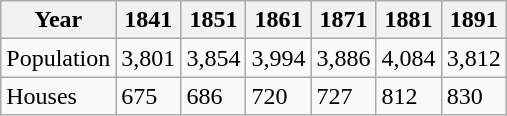<table class="wikitable">
<tr>
<th>Year</th>
<th>1841</th>
<th>1851</th>
<th>1861</th>
<th>1871</th>
<th>1881</th>
<th>1891</th>
</tr>
<tr>
<td>Population</td>
<td>3,801</td>
<td>3,854</td>
<td>3,994</td>
<td>3,886</td>
<td>4,084</td>
<td>3,812</td>
</tr>
<tr>
<td>Houses</td>
<td>675</td>
<td>686</td>
<td>720</td>
<td>727</td>
<td>812</td>
<td>830</td>
</tr>
</table>
